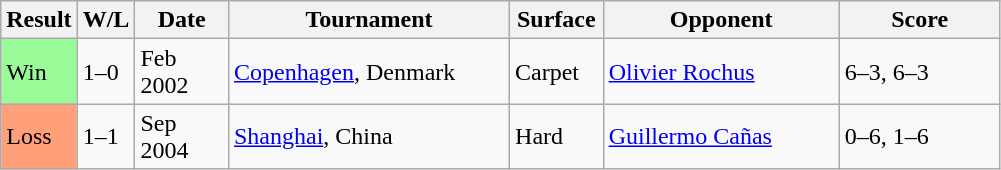<table class="sortable wikitable">
<tr>
<th style="width:40px">Result</th>
<th style="width:30px" class="unsortable">W/L</th>
<th style="width:55px">Date</th>
<th style="width:180px">Tournament</th>
<th style="width:55px">Surface</th>
<th style="width:150px">Opponent</th>
<th style="width:100px" class="unsortable">Score</th>
</tr>
<tr>
<td style="background:#98fb98;">Win</td>
<td>1–0</td>
<td>Feb 2002</td>
<td><a href='#'>Copenhagen</a>, Denmark</td>
<td>Carpet</td>
<td> <a href='#'>Olivier Rochus</a></td>
<td>6–3, 6–3</td>
</tr>
<tr>
<td style="background:#ffa07a;">Loss</td>
<td>1–1</td>
<td>Sep 2004</td>
<td><a href='#'>Shanghai</a>, China</td>
<td>Hard</td>
<td> <a href='#'>Guillermo Cañas</a></td>
<td>0–6, 1–6</td>
</tr>
</table>
